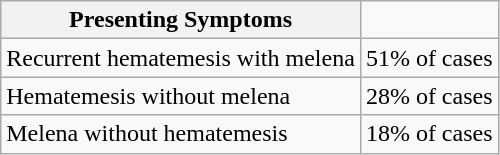<table class="wikitable">
<tr>
<th>Presenting Symptoms</th>
</tr>
<tr>
<td>Recurrent hematemesis with melena</td>
<td>51% of cases</td>
</tr>
<tr>
<td>Hematemesis without melena</td>
<td>28% of cases</td>
</tr>
<tr>
<td>Melena without hematemesis</td>
<td>18% of cases</td>
</tr>
</table>
